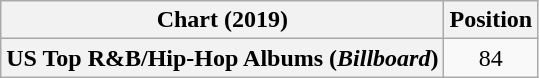<table class="wikitable plainrowheaders" style="text-align:center">
<tr>
<th scope="col">Chart (2019)</th>
<th scope="col">Position</th>
</tr>
<tr>
<th scope="row">US Top R&B/Hip-Hop Albums (<em>Billboard</em>)</th>
<td>84</td>
</tr>
</table>
